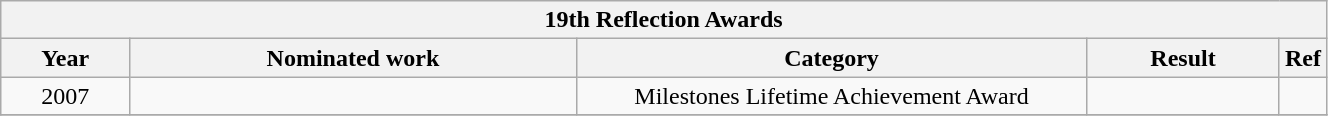<table width="70%" class="wikitable sortable">
<tr>
<th colspan="5" align="center">19th Reflection Awards</th>
</tr>
<tr>
<th width="10%">Year</th>
<th width="35%">Nominated work</th>
<th width="40%">Category</th>
<th width="15%">Result</th>
<th width="15%">Ref</th>
</tr>
<tr>
<td align="center">2007</td>
<td align="center"></td>
<td align="center">Milestones Lifetime Achievement Award</td>
<td></td>
<td align="center"></td>
</tr>
<tr>
</tr>
</table>
